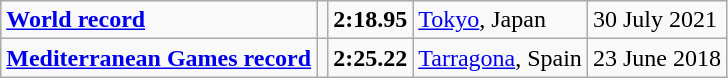<table class="wikitable">
<tr>
<td><strong><a href='#'>World record</a></strong></td>
<td></td>
<td><strong>2:18.95</strong></td>
<td><a href='#'>Tokyo</a>, Japan</td>
<td>30 July 2021</td>
</tr>
<tr>
<td><strong><a href='#'>Mediterranean Games record</a></strong></td>
<td></td>
<td><strong>2:25.22</strong></td>
<td><a href='#'>Tarragona</a>, Spain</td>
<td>23 June 2018</td>
</tr>
</table>
